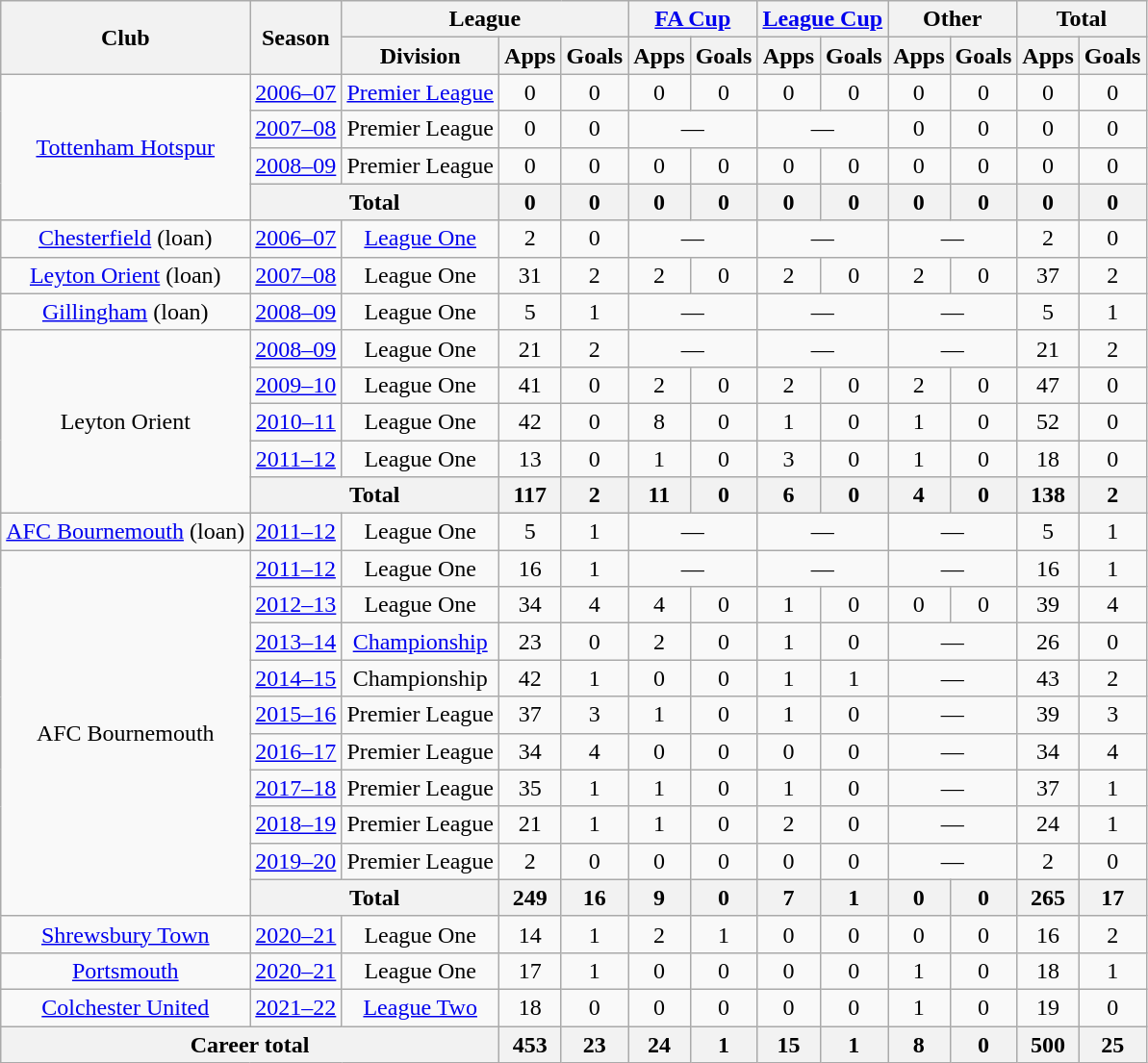<table class=wikitable style="text-align:center">
<tr>
<th rowspan=2>Club</th>
<th rowspan=2>Season</th>
<th colspan=3>League</th>
<th colspan=2><a href='#'>FA Cup</a></th>
<th colspan=2><a href='#'>League Cup</a></th>
<th colspan=2>Other</th>
<th colspan=2>Total</th>
</tr>
<tr>
<th>Division</th>
<th>Apps</th>
<th>Goals</th>
<th>Apps</th>
<th>Goals</th>
<th>Apps</th>
<th>Goals</th>
<th>Apps</th>
<th>Goals</th>
<th>Apps</th>
<th>Goals</th>
</tr>
<tr>
<td rowspan=4><a href='#'>Tottenham Hotspur</a></td>
<td><a href='#'>2006–07</a></td>
<td><a href='#'>Premier League</a></td>
<td>0</td>
<td>0</td>
<td>0</td>
<td>0</td>
<td>0</td>
<td>0</td>
<td>0</td>
<td>0</td>
<td>0</td>
<td>0</td>
</tr>
<tr>
<td><a href='#'>2007–08</a></td>
<td>Premier League</td>
<td>0</td>
<td>0</td>
<td colspan=2>—</td>
<td colspan=2>—</td>
<td>0</td>
<td>0</td>
<td>0</td>
<td>0</td>
</tr>
<tr>
<td><a href='#'>2008–09</a></td>
<td>Premier League</td>
<td>0</td>
<td>0</td>
<td>0</td>
<td>0</td>
<td>0</td>
<td>0</td>
<td>0</td>
<td>0</td>
<td>0</td>
<td>0</td>
</tr>
<tr>
<th colspan=2>Total</th>
<th>0</th>
<th>0</th>
<th>0</th>
<th>0</th>
<th>0</th>
<th>0</th>
<th>0</th>
<th>0</th>
<th>0</th>
<th>0</th>
</tr>
<tr>
<td><a href='#'>Chesterfield</a> (loan)</td>
<td><a href='#'>2006–07</a></td>
<td><a href='#'>League One</a></td>
<td>2</td>
<td>0</td>
<td colspan=2>—</td>
<td colspan=2>—</td>
<td colspan=2>—</td>
<td>2</td>
<td>0</td>
</tr>
<tr>
<td><a href='#'>Leyton Orient</a> (loan)</td>
<td><a href='#'>2007–08</a></td>
<td>League One</td>
<td>31</td>
<td>2</td>
<td>2</td>
<td>0</td>
<td>2</td>
<td>0</td>
<td>2</td>
<td>0</td>
<td>37</td>
<td>2</td>
</tr>
<tr>
<td><a href='#'>Gillingham</a> (loan)</td>
<td><a href='#'>2008–09</a></td>
<td>League One</td>
<td>5</td>
<td>1</td>
<td colspan=2>—</td>
<td colspan=2>—</td>
<td colspan=2>—</td>
<td>5</td>
<td>1</td>
</tr>
<tr>
<td rowspan=5>Leyton Orient</td>
<td><a href='#'>2008–09</a></td>
<td>League One</td>
<td>21</td>
<td>2</td>
<td colspan=2>—</td>
<td colspan=2>—</td>
<td colspan=2>—</td>
<td>21</td>
<td>2</td>
</tr>
<tr>
<td><a href='#'>2009–10</a></td>
<td>League One</td>
<td>41</td>
<td>0</td>
<td>2</td>
<td>0</td>
<td>2</td>
<td>0</td>
<td>2</td>
<td>0</td>
<td>47</td>
<td>0</td>
</tr>
<tr>
<td><a href='#'>2010–11</a></td>
<td>League One</td>
<td>42</td>
<td>0</td>
<td>8</td>
<td>0</td>
<td>1</td>
<td>0</td>
<td>1</td>
<td>0</td>
<td>52</td>
<td>0</td>
</tr>
<tr>
<td><a href='#'>2011–12</a></td>
<td>League One</td>
<td>13</td>
<td>0</td>
<td>1</td>
<td>0</td>
<td>3</td>
<td>0</td>
<td>1</td>
<td>0</td>
<td>18</td>
<td>0</td>
</tr>
<tr>
<th colspan=2>Total</th>
<th>117</th>
<th>2</th>
<th>11</th>
<th>0</th>
<th>6</th>
<th>0</th>
<th>4</th>
<th>0</th>
<th>138</th>
<th>2</th>
</tr>
<tr>
<td><a href='#'>AFC Bournemouth</a> (loan)</td>
<td><a href='#'>2011–12</a></td>
<td>League One</td>
<td>5</td>
<td>1</td>
<td colspan=2>—</td>
<td colspan=2>—</td>
<td colspan=2>—</td>
<td>5</td>
<td>1</td>
</tr>
<tr>
<td rowspan=10>AFC Bournemouth</td>
<td><a href='#'>2011–12</a></td>
<td>League One</td>
<td>16</td>
<td>1</td>
<td colspan=2>—</td>
<td colspan=2>—</td>
<td colspan=2>—</td>
<td>16</td>
<td>1</td>
</tr>
<tr>
<td><a href='#'>2012–13</a></td>
<td>League One</td>
<td>34</td>
<td>4</td>
<td>4</td>
<td>0</td>
<td>1</td>
<td>0</td>
<td>0</td>
<td>0</td>
<td>39</td>
<td>4</td>
</tr>
<tr>
<td><a href='#'>2013–14</a></td>
<td><a href='#'>Championship</a></td>
<td>23</td>
<td>0</td>
<td>2</td>
<td>0</td>
<td>1</td>
<td>0</td>
<td colspan=2>—</td>
<td>26</td>
<td>0</td>
</tr>
<tr>
<td><a href='#'>2014–15</a></td>
<td>Championship</td>
<td>42</td>
<td>1</td>
<td>0</td>
<td>0</td>
<td>1</td>
<td>1</td>
<td colspan=2>—</td>
<td>43</td>
<td>2</td>
</tr>
<tr>
<td><a href='#'>2015–16</a></td>
<td>Premier League</td>
<td>37</td>
<td>3</td>
<td>1</td>
<td>0</td>
<td>1</td>
<td>0</td>
<td colspan=2>—</td>
<td>39</td>
<td>3</td>
</tr>
<tr>
<td><a href='#'>2016–17</a></td>
<td>Premier League</td>
<td>34</td>
<td>4</td>
<td>0</td>
<td>0</td>
<td>0</td>
<td>0</td>
<td colspan=2>—</td>
<td>34</td>
<td>4</td>
</tr>
<tr>
<td><a href='#'>2017–18</a></td>
<td>Premier League</td>
<td>35</td>
<td>1</td>
<td>1</td>
<td>0</td>
<td>1</td>
<td>0</td>
<td colspan=2>—</td>
<td>37</td>
<td>1</td>
</tr>
<tr>
<td><a href='#'>2018–19</a></td>
<td>Premier League</td>
<td>21</td>
<td>1</td>
<td>1</td>
<td>0</td>
<td>2</td>
<td>0</td>
<td colspan=2>—</td>
<td>24</td>
<td>1</td>
</tr>
<tr>
<td><a href='#'>2019–20</a></td>
<td>Premier League</td>
<td>2</td>
<td>0</td>
<td>0</td>
<td>0</td>
<td>0</td>
<td>0</td>
<td colspan=2>—</td>
<td>2</td>
<td>0</td>
</tr>
<tr>
<th colspan=2>Total</th>
<th>249</th>
<th>16</th>
<th>9</th>
<th>0</th>
<th>7</th>
<th>1</th>
<th>0</th>
<th>0</th>
<th>265</th>
<th>17</th>
</tr>
<tr>
<td><a href='#'>Shrewsbury Town</a></td>
<td><a href='#'>2020–21</a></td>
<td>League One</td>
<td>14</td>
<td>1</td>
<td>2</td>
<td>1</td>
<td>0</td>
<td>0</td>
<td>0</td>
<td>0</td>
<td>16</td>
<td>2</td>
</tr>
<tr>
<td><a href='#'>Portsmouth</a></td>
<td><a href='#'>2020–21</a></td>
<td>League One</td>
<td>17</td>
<td>1</td>
<td>0</td>
<td>0</td>
<td>0</td>
<td>0</td>
<td>1</td>
<td>0</td>
<td>18</td>
<td>1</td>
</tr>
<tr>
<td><a href='#'>Colchester United</a></td>
<td><a href='#'>2021–22</a></td>
<td><a href='#'>League Two</a></td>
<td>18</td>
<td>0</td>
<td>0</td>
<td>0</td>
<td>0</td>
<td>0</td>
<td>1</td>
<td>0</td>
<td>19</td>
<td>0</td>
</tr>
<tr>
<th colspan=3>Career total</th>
<th>453</th>
<th>23</th>
<th>24</th>
<th>1</th>
<th>15</th>
<th>1</th>
<th>8</th>
<th>0</th>
<th>500</th>
<th>25</th>
</tr>
</table>
